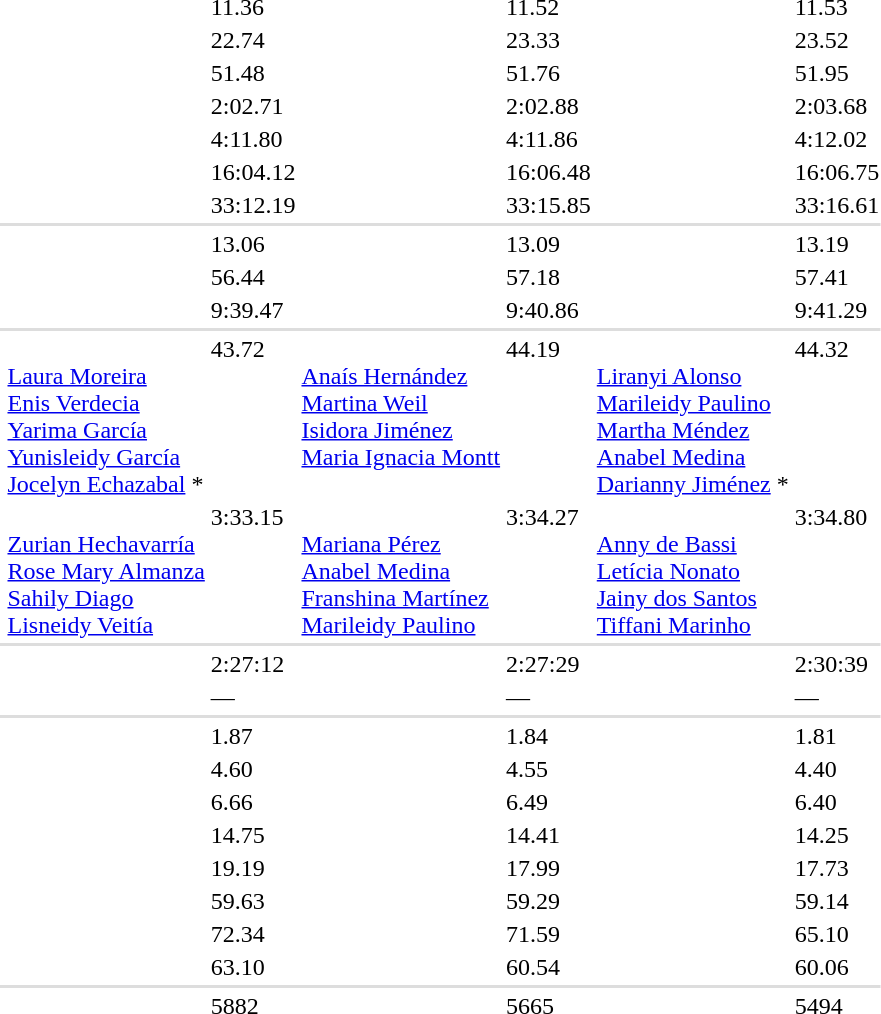<table>
<tr>
<td></td>
<td></td>
<td>11.36</td>
<td></td>
<td>11.52</td>
<td></td>
<td>11.53</td>
</tr>
<tr>
<td></td>
<td></td>
<td>22.74</td>
<td></td>
<td>23.33</td>
<td></td>
<td>23.52</td>
</tr>
<tr>
<td></td>
<td></td>
<td>51.48</td>
<td></td>
<td>51.76</td>
<td></td>
<td>51.95</td>
</tr>
<tr>
<td></td>
<td></td>
<td>2:02.71</td>
<td></td>
<td>2:02.88</td>
<td></td>
<td>2:03.68</td>
</tr>
<tr>
<td></td>
<td></td>
<td>4:11.80</td>
<td></td>
<td>4:11.86</td>
<td></td>
<td>4:12.02</td>
</tr>
<tr>
<td></td>
<td></td>
<td>16:04.12</td>
<td></td>
<td>16:06.48</td>
<td></td>
<td>16:06.75</td>
</tr>
<tr>
<td></td>
<td></td>
<td>33:12.19</td>
<td></td>
<td>33:15.85</td>
<td></td>
<td>33:16.61</td>
</tr>
<tr bgcolor=#DDDDDD>
<td colspan=7></td>
</tr>
<tr>
<td></td>
<td></td>
<td>13.06</td>
<td></td>
<td>13.09</td>
<td></td>
<td>13.19</td>
</tr>
<tr>
<td></td>
<td></td>
<td>56.44</td>
<td></td>
<td>57.18</td>
<td></td>
<td>57.41</td>
</tr>
<tr>
<td></td>
<td></td>
<td>9:39.47 <strong></strong></td>
<td></td>
<td>9:40.86</td>
<td></td>
<td>9:41.29 </td>
</tr>
<tr bgcolor=#DDDDDD>
<td colspan=7></td>
</tr>
<tr valign="top">
<td></td>
<td><br><a href='#'>Laura Moreira</a><br><a href='#'>Enis Verdecia</a><br><a href='#'>Yarima García</a><br><a href='#'>Yunisleidy García</a><br><a href='#'>Jocelyn Echazabal</a> *</td>
<td>43.72</td>
<td><br><a href='#'>Anaís Hernández</a><br><a href='#'>Martina Weil</a><br><a href='#'>Isidora Jiménez</a><br><a href='#'>Maria Ignacia Montt</a></td>
<td>44.19<br></td>
<td><br><a href='#'>Liranyi Alonso</a><br><a href='#'>Marileidy Paulino</a><br><a href='#'>Martha Méndez</a><br><a href='#'>Anabel Medina</a><br><a href='#'>Darianny Jiménez</a> *</td>
<td>44.32</td>
</tr>
<tr valign="top">
<td></td>
<td><br><a href='#'>Zurian Hechavarría</a><br><a href='#'>Rose Mary Almanza</a><br><a href='#'>Sahily Diago</a><br><a href='#'>Lisneidy Veitía</a></td>
<td>3:33.15</td>
<td><br><a href='#'>Mariana Pérez</a><br><a href='#'>Anabel Medina</a><br><a href='#'>Franshina Martínez</a><br><a href='#'>Marileidy Paulino</a></td>
<td>3:34.27</td>
<td><br><a href='#'>Anny de Bassi</a><br><a href='#'>Letícia Nonato</a><br><a href='#'>Jainy dos Santos</a><br><a href='#'>Tiffani Marinho</a></td>
<td>3:34.80</td>
</tr>
<tr bgcolor=#DDDDDD>
<td colspan=7></td>
</tr>
<tr>
<td></td>
<td></td>
<td>2:27:12 <strong></strong></td>
<td></td>
<td>2:27:29</td>
<td></td>
<td>2:30:39</td>
</tr>
<tr>
<td></td>
<td></td>
<td>—</td>
<td></td>
<td>—</td>
<td></td>
<td>—</td>
</tr>
<tr bgcolor=#DDDDDD>
<td colspan=7></td>
</tr>
<tr>
<td></td>
<td></td>
<td>1.87</td>
<td></td>
<td>1.84</td>
<td></td>
<td>1.81</td>
</tr>
<tr>
<td></td>
<td></td>
<td>4.60</td>
<td></td>
<td>4.55</td>
<td></td>
<td>4.40</td>
</tr>
<tr>
<td></td>
<td></td>
<td>6.66</td>
<td></td>
<td>6.49</td>
<td></td>
<td>6.40</td>
</tr>
<tr>
<td></td>
<td></td>
<td>14.75</td>
<td></td>
<td>14.41</td>
<td></td>
<td>14.25</td>
</tr>
<tr>
<td></td>
<td></td>
<td>19.19</td>
<td></td>
<td>17.99</td>
<td></td>
<td>17.73</td>
</tr>
<tr>
<td></td>
<td></td>
<td>59.63</td>
<td></td>
<td>59.29</td>
<td></td>
<td>59.14</td>
</tr>
<tr>
<td></td>
<td></td>
<td>72.34</td>
<td></td>
<td>71.59</td>
<td></td>
<td>65.10</td>
</tr>
<tr>
<td></td>
<td></td>
<td>63.10</td>
<td></td>
<td>60.54</td>
<td></td>
<td>60.06</td>
</tr>
<tr bgcolor=#DDDDDD>
<td colspan=7></td>
</tr>
<tr>
<td></td>
<td></td>
<td>5882</td>
<td></td>
<td>5665</td>
<td></td>
<td>5494</td>
</tr>
</table>
